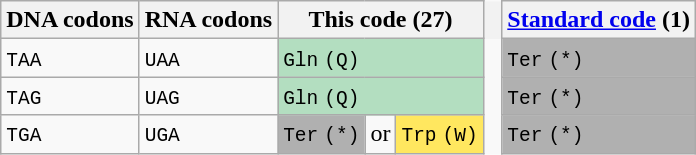<table class="wikitable" style="border: none; style="text-align: center;">
<tr>
<th>DNA codons</th>
<th>RNA codons</th>
<th colspan="3">This code (27)</th>
<th style="border: none; width: 5px;"></th>
<th><a href='#'>Standard code</a> (1)</th>
</tr>
<tr>
<td><code>TAA</code></td>
<td><code>UAA</code></td>
<td colspan="3" style="background-color:#b3dec0;"><code>Gln</code> <code>(Q)</code></td>
<td style="border: none; width: 5px;"></td>
<td style="background-color:#B0B0B0;"><code>Ter</code> <code>(*)</code></td>
</tr>
<tr>
<td><code>TAG</code></td>
<td><code>UAG</code></td>
<td colspan="3" style="background-color:#b3dec0;"><code>Gln</code> <code>(Q)</code></td>
<td style="border: none; width: 5px;"></td>
<td style="background-color:#B0B0B0;"><code>Ter</code> <code>(*)</code></td>
</tr>
<tr>
<td><code>TGA</code></td>
<td><code>UGA</code></td>
<td style="background-color:#B0B0B0;"><code>Ter</code> <code>(*)</code></td>
<td>or</td>
<td style="background-color:#ffe75f;"><code>Trp</code> <code>(W)</code></td>
<td style="border: none; width: 5px;"></td>
<td style="background-color:#B0B0B0;"><code>Ter</code> <code>(*)</code></td>
</tr>
</table>
